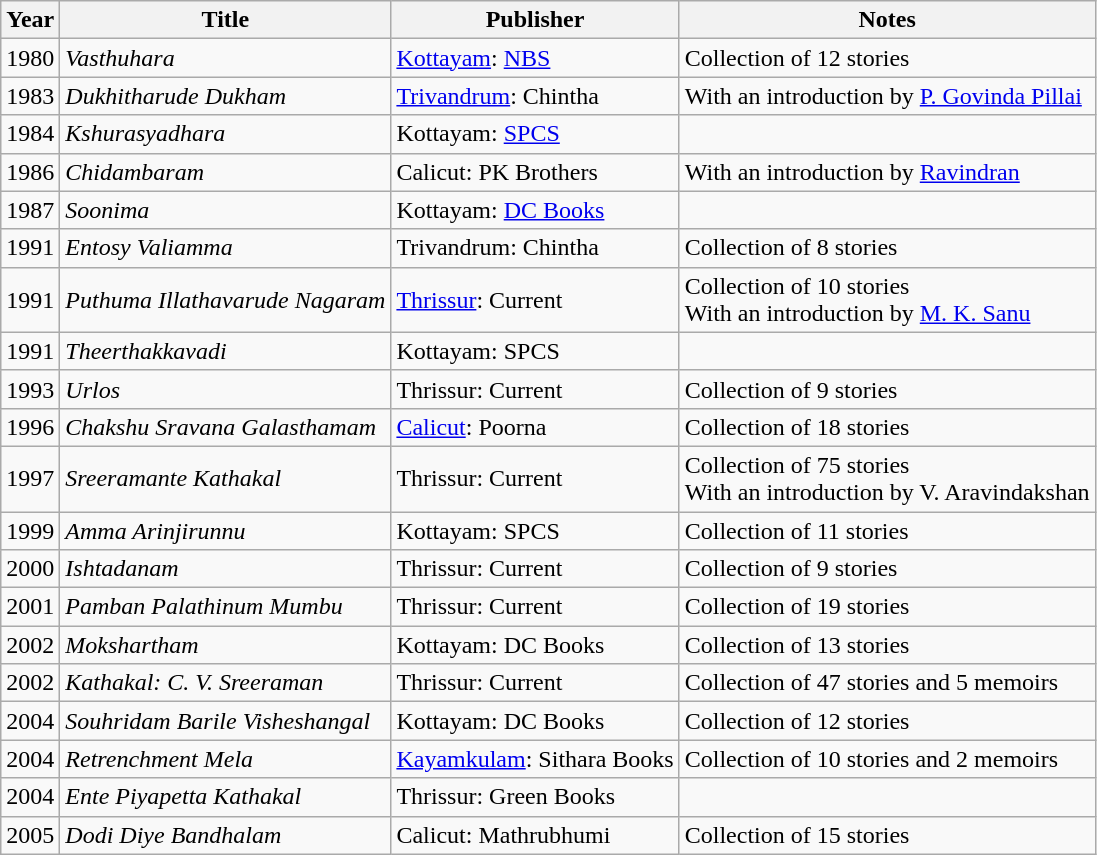<table class="wikitable">
<tr>
<th>Year</th>
<th>Title</th>
<th>Publisher</th>
<th>Notes</th>
</tr>
<tr>
<td>1980</td>
<td><em>Vasthuhara</em></td>
<td><a href='#'>Kottayam</a>: <a href='#'>NBS</a></td>
<td>Collection of 12 stories</td>
</tr>
<tr>
<td>1983</td>
<td><em>Dukhitharude Dukham</em></td>
<td><a href='#'>Trivandrum</a>: Chintha</td>
<td>With an introduction by <a href='#'>P. Govinda Pillai</a></td>
</tr>
<tr>
<td>1984</td>
<td><em>Kshurasyadhara</em></td>
<td>Kottayam: <a href='#'>SPCS</a></td>
<td></td>
</tr>
<tr>
<td>1986</td>
<td><em>Chidambaram</em></td>
<td>Calicut: PK Brothers</td>
<td>With an introduction by <a href='#'>Ravindran</a></td>
</tr>
<tr>
<td>1987</td>
<td><em>Soonima</em></td>
<td>Kottayam: <a href='#'>DC Books</a></td>
<td></td>
</tr>
<tr>
<td>1991</td>
<td><em>Entosy Valiamma</em></td>
<td>Trivandrum: Chintha</td>
<td>Collection of 8 stories</td>
</tr>
<tr>
<td>1991</td>
<td><em>Puthuma Illathavarude Nagaram</em></td>
<td><a href='#'>Thrissur</a>: Current</td>
<td>Collection of 10 stories<br>With an introduction by <a href='#'>M. K. Sanu</a></td>
</tr>
<tr>
<td>1991</td>
<td><em>Theerthakkavadi</em></td>
<td>Kottayam: SPCS</td>
<td></td>
</tr>
<tr>
<td>1993</td>
<td><em>Urlos</em></td>
<td>Thrissur: Current</td>
<td>Collection of 9 stories</td>
</tr>
<tr>
<td>1996</td>
<td><em>Chakshu Sravana Galasthamam</em></td>
<td><a href='#'>Calicut</a>: Poorna</td>
<td>Collection of 18 stories</td>
</tr>
<tr>
<td>1997</td>
<td><em>Sreeramante Kathakal</em></td>
<td>Thrissur: Current</td>
<td>Collection of 75 stories<br>With an introduction by V. Aravindakshan</td>
</tr>
<tr>
<td>1999</td>
<td><em>Amma Arinjirunnu</em></td>
<td>Kottayam: SPCS</td>
<td>Collection of 11 stories</td>
</tr>
<tr>
<td>2000</td>
<td><em>Ishtadanam</em></td>
<td>Thrissur: Current</td>
<td>Collection of 9 stories</td>
</tr>
<tr>
<td>2001</td>
<td><em>Pamban Palathinum Mumbu</em></td>
<td>Thrissur: Current</td>
<td>Collection of 19 stories</td>
</tr>
<tr>
<td>2002</td>
<td><em>Mokshartham</em></td>
<td>Kottayam: DC Books</td>
<td>Collection of 13 stories</td>
</tr>
<tr>
<td>2002</td>
<td><em>Kathakal: C. V. Sreeraman</em></td>
<td>Thrissur: Current</td>
<td>Collection of 47 stories and 5 memoirs</td>
</tr>
<tr>
<td>2004</td>
<td><em>Souhridam Barile Visheshangal</em></td>
<td>Kottayam: DC Books</td>
<td>Collection of 12 stories</td>
</tr>
<tr>
<td>2004</td>
<td><em>Retrenchment Mela</em></td>
<td><a href='#'>Kayamkulam</a>: Sithara Books</td>
<td>Collection of 10 stories and 2 memoirs</td>
</tr>
<tr>
<td>2004</td>
<td><em>Ente Piyapetta Kathakal</em></td>
<td>Thrissur: Green Books</td>
<td></td>
</tr>
<tr>
<td>2005</td>
<td><em>Dodi Diye Bandhalam</em></td>
<td>Calicut: Mathrubhumi</td>
<td>Collection of 15 stories</td>
</tr>
</table>
